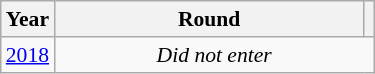<table class="wikitable" style="text-align: center; font-size:90%">
<tr>
<th>Year</th>
<th style="width:200px">Round</th>
<th></th>
</tr>
<tr>
<td><a href='#'>2018</a></td>
<td colspan="2"><em>Did not enter</em></td>
</tr>
</table>
